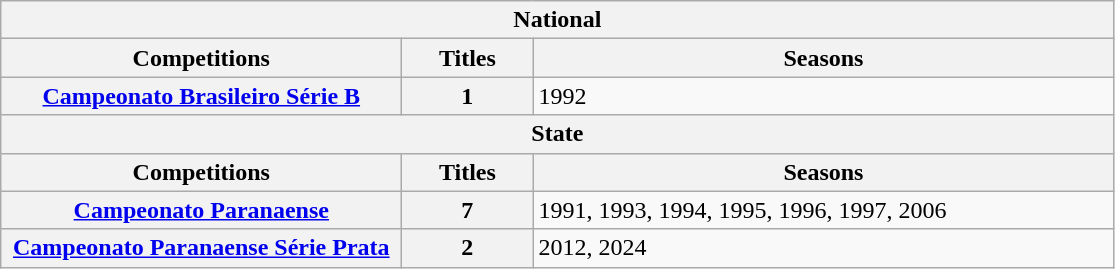<table class="wikitable">
<tr>
<th colspan="3">National</th>
</tr>
<tr>
<th>Competitions</th>
<th>Titles</th>
<th>Seasons</th>
</tr>
<tr>
<th><a href='#'>Campeonato Brasileiro Série B</a></th>
<th>1</th>
<td>1992</td>
</tr>
<tr>
<th colspan="3">State</th>
</tr>
<tr>
<th style="width:260px">Competitions</th>
<th style="width:80px">Titles</th>
<th style="width:380px">Seasons</th>
</tr>
<tr>
<th><a href='#'>Campeonato Paranaense</a></th>
<th><strong>7</strong></th>
<td>1991, 1993, 1994, 1995, 1996, 1997, 2006</td>
</tr>
<tr>
<th><a href='#'>Campeonato Paranaense Série Prata</a></th>
<th>2</th>
<td>2012, 2024</td>
</tr>
</table>
